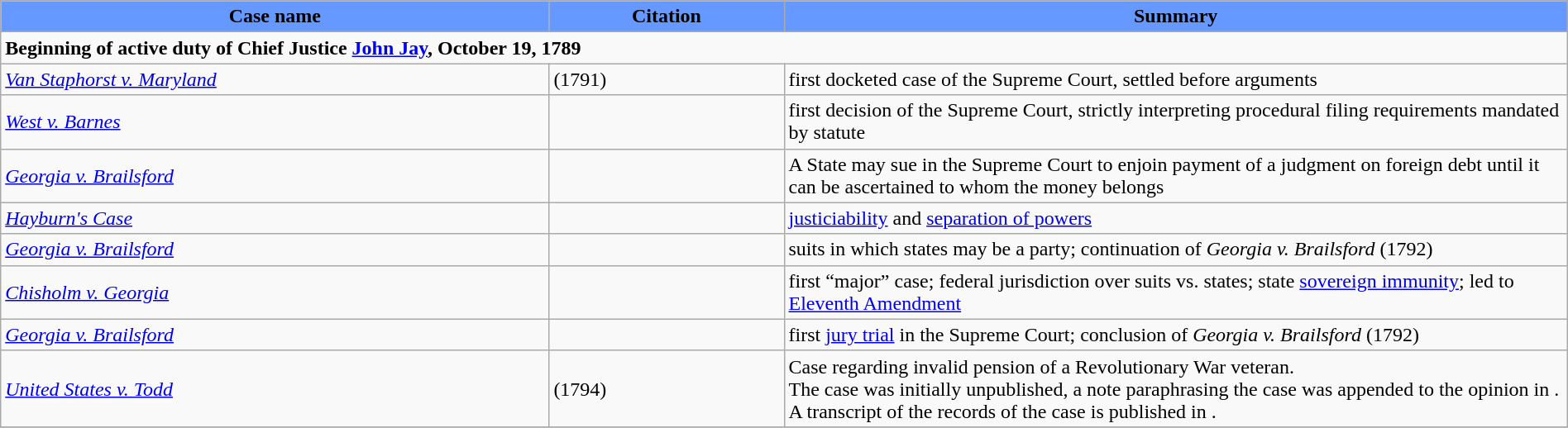<table class="wikitable" style="margin:auto;width:100%">
<tr>
<th style="background:#6699FF">Case name</th>
<th style="background:#6699FF;width:15%">Citation</th>
<th style="background:#6699FF;width:50%">Summary</th>
</tr>
<tr>
<td colspan="3"><strong>Beginning of active duty of Chief Justice <a href='#'>John Jay</a>, October 19, 1789</strong></td>
</tr>
<tr>
<td><em><a href='#'>Van Staphorst v. Maryland</a></em></td>
<td>(1791)</td>
<td>first docketed case of the Supreme Court, settled before arguments</td>
</tr>
<tr>
<td><em><a href='#'>West v. Barnes</a></em></td>
<td></td>
<td>first decision of the Supreme Court, strictly interpreting procedural filing requirements mandated by statute</td>
</tr>
<tr>
<td><em><a href='#'>Georgia v. Brailsford</a></em></td>
<td></td>
<td>A State may sue in the Supreme Court to enjoin payment of a judgment on foreign debt until it can be ascertained to whom the money belongs</td>
</tr>
<tr>
<td><em><a href='#'>Hayburn's Case</a></em></td>
<td></td>
<td><a href='#'>justiciability</a> and <a href='#'>separation of powers</a></td>
</tr>
<tr>
<td><em><a href='#'>Georgia v. Brailsford</a></em></td>
<td></td>
<td>suits in which states may be a party; continuation of <em>Georgia v. Brailsford</em> (1792)</td>
</tr>
<tr>
<td><em><a href='#'>Chisholm v. Georgia</a></em></td>
<td></td>
<td>first “major” case; federal jurisdiction over suits vs. states; state <a href='#'>sovereign immunity</a>; led to <a href='#'>Eleventh Amendment</a></td>
</tr>
<tr>
<td><em><a href='#'>Georgia v. Brailsford</a></em></td>
<td></td>
<td>first <a href='#'>jury trial</a> in the Supreme Court; conclusion of <em>Georgia v. Brailsford</em> (1792)</td>
</tr>
<tr>
<td><em><a href='#'>United States v. Todd</a></em></td>
<td>(1794)</td>
<td>Case regarding invalid pension of a Revolutionary War veteran.<br>The case was initially unpublished, a note paraphrasing the case was appended to the opinion in . A transcript of the records of the case is published in .</td>
</tr>
<tr>
</tr>
</table>
